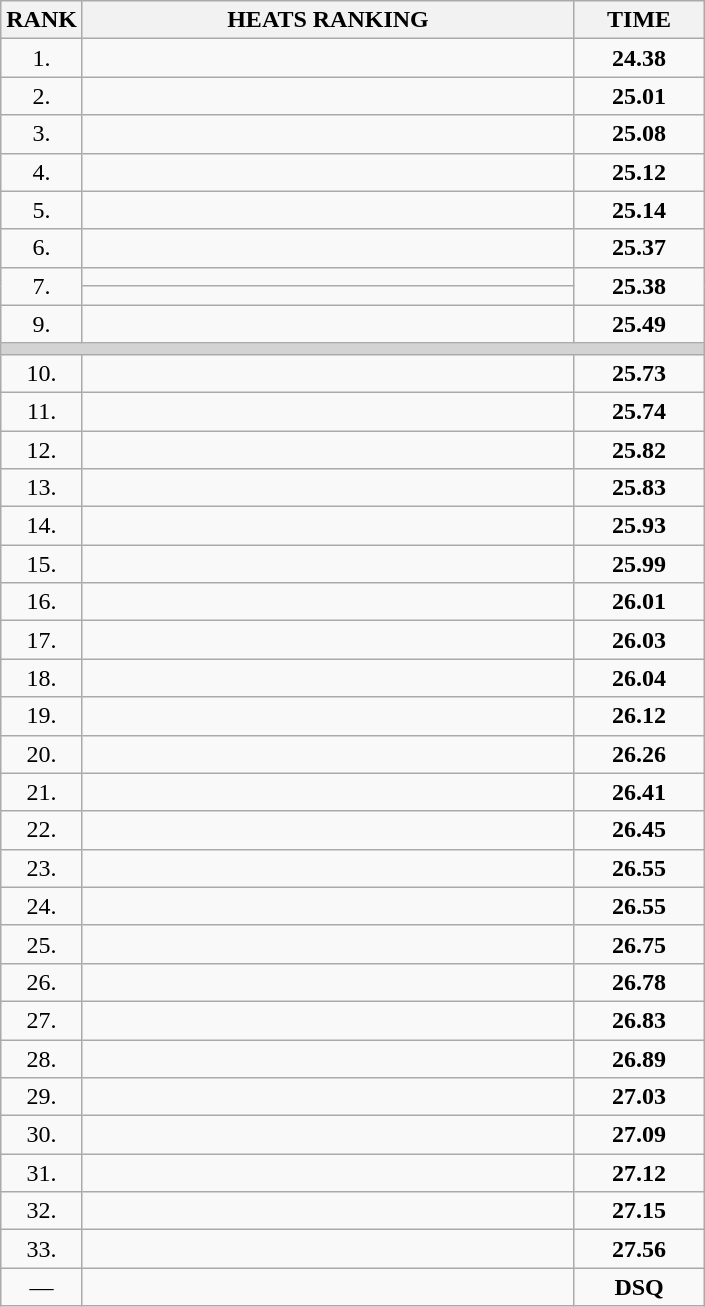<table class="wikitable">
<tr>
<th>RANK</th>
<th style="width: 20em">HEATS RANKING</th>
<th style="width: 5em">TIME</th>
</tr>
<tr>
<td align="center">1.</td>
<td></td>
<td align="center"><strong>24.38 </strong></td>
</tr>
<tr>
<td align="center">2.</td>
<td> </td>
<td align="center"><strong>25.01 </strong></td>
</tr>
<tr>
<td align="center">3.</td>
<td></td>
<td align="center"><strong>25.08 </strong></td>
</tr>
<tr>
<td align="center">4.</td>
<td></td>
<td align="center"><strong>25.12 </strong></td>
</tr>
<tr>
<td align="center">5.</td>
<td></td>
<td align="center"><strong>25.14 </strong></td>
</tr>
<tr>
<td align="center">6.</td>
<td></td>
<td align="center"><strong>25.37 </strong></td>
</tr>
<tr>
<td rowspan=2 align="center">7.</td>
<td></td>
<td rowspan=2 align="center"><strong>25.38</strong></td>
</tr>
<tr>
<td></td>
</tr>
<tr>
<td align="center">9.</td>
<td></td>
<td align="center"><strong>25.49 </strong></td>
</tr>
<tr>
<td colspan=3 bgcolor=lightgray></td>
</tr>
<tr>
<td align="center">10.</td>
<td></td>
<td align="center"><strong>25.73 </strong></td>
</tr>
<tr>
<td align="center">11.</td>
<td></td>
<td align="center"><strong>25.74 </strong></td>
</tr>
<tr>
<td align="center">12.</td>
<td></td>
<td align="center"><strong>25.82 </strong></td>
</tr>
<tr>
<td align="center">13.</td>
<td></td>
<td align="center"><strong>25.83 </strong></td>
</tr>
<tr>
<td align="center">14.</td>
<td></td>
<td align="center"><strong>25.93 </strong></td>
</tr>
<tr>
<td align="center">15.</td>
<td></td>
<td align="center"><strong>25.99 </strong></td>
</tr>
<tr>
<td align="center">16.</td>
<td></td>
<td align="center"><strong>26.01 </strong></td>
</tr>
<tr>
<td align="center">17.</td>
<td></td>
<td align="center"><strong>26.03 </strong></td>
</tr>
<tr>
<td align="center">18.</td>
<td></td>
<td align="center"><strong>26.04 </strong></td>
</tr>
<tr>
<td align="center">19.</td>
<td></td>
<td align="center"><strong>26.12 </strong></td>
</tr>
<tr>
<td align="center">20.</td>
<td></td>
<td align="center"><strong>26.26 </strong></td>
</tr>
<tr>
<td align="center">21.</td>
<td></td>
<td align="center"><strong>26.41 </strong></td>
</tr>
<tr>
<td align="center">22.</td>
<td></td>
<td align="center"><strong>26.45 </strong></td>
</tr>
<tr>
<td align="center">23.</td>
<td></td>
<td align="center"><strong>26.55 </strong></td>
</tr>
<tr>
<td align="center">24.</td>
<td></td>
<td align="center"><strong>26.55 </strong></td>
</tr>
<tr>
<td align="center">25.</td>
<td></td>
<td align="center"><strong>26.75 </strong></td>
</tr>
<tr>
<td align="center">26.</td>
<td></td>
<td align="center"><strong>26.78 </strong></td>
</tr>
<tr>
<td align="center">27.</td>
<td></td>
<td align="center"><strong>26.83 </strong></td>
</tr>
<tr>
<td align="center">28.</td>
<td></td>
<td align="center"><strong>26.89 </strong></td>
</tr>
<tr>
<td align="center">29.</td>
<td></td>
<td align="center"><strong>27.03 </strong></td>
</tr>
<tr>
<td align="center">30.</td>
<td></td>
<td align="center"><strong>27.09 </strong></td>
</tr>
<tr>
<td align="center">31.</td>
<td></td>
<td align="center"><strong>27.12 </strong></td>
</tr>
<tr>
<td align="center">32.</td>
<td></td>
<td align="center"><strong>27.15 </strong></td>
</tr>
<tr>
<td align="center">33.</td>
<td></td>
<td align="center"><strong>27.56 </strong></td>
</tr>
<tr>
<td align="center">—</td>
<td></td>
<td align="center"><strong>DSQ  </strong></td>
</tr>
</table>
